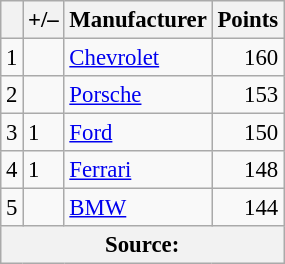<table class="wikitable" style="font-size: 95%;">
<tr>
<th scope="col"></th>
<th scope="col">+/–</th>
<th scope="col">Manufacturer</th>
<th scope="col">Points</th>
</tr>
<tr>
<td align=center>1</td>
<td align="left"></td>
<td> <a href='#'>Chevrolet</a></td>
<td align=right>160</td>
</tr>
<tr>
<td align=center>2</td>
<td align="left"></td>
<td> <a href='#'>Porsche</a></td>
<td align=right>153</td>
</tr>
<tr>
<td align=center>3</td>
<td align="left"> 1</td>
<td> <a href='#'>Ford</a></td>
<td align=right>150</td>
</tr>
<tr>
<td align=center>4</td>
<td align="left"> 1</td>
<td> <a href='#'>Ferrari</a></td>
<td align=right>148</td>
</tr>
<tr>
<td align=center>5</td>
<td align="left"></td>
<td> <a href='#'>BMW</a></td>
<td align=right>144</td>
</tr>
<tr>
<th colspan=5>Source:</th>
</tr>
</table>
